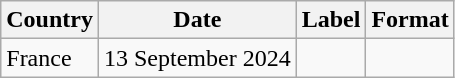<table class="wikitable">
<tr>
<th>Country</th>
<th>Date</th>
<th>Label</th>
<th>Format</th>
</tr>
<tr>
<td>France</td>
<td>13 September 2024</td>
<td></td>
<td></td>
</tr>
</table>
